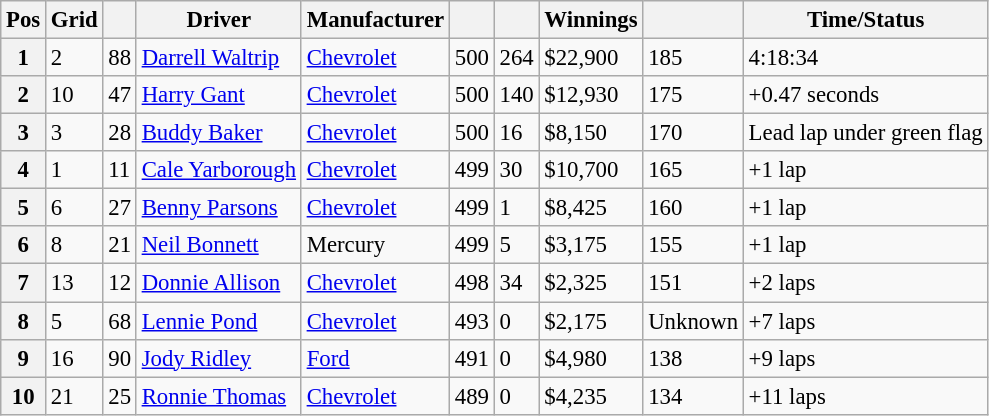<table class="sortable wikitable" style="font-size:95%">
<tr>
<th>Pos</th>
<th>Grid</th>
<th></th>
<th>Driver</th>
<th>Manufacturer</th>
<th></th>
<th></th>
<th>Winnings</th>
<th></th>
<th>Time/Status</th>
</tr>
<tr>
<th>1</th>
<td>2</td>
<td>88</td>
<td><a href='#'>Darrell Waltrip</a></td>
<td><a href='#'>Chevrolet</a></td>
<td>500</td>
<td>264</td>
<td>$22,900</td>
<td>185</td>
<td>4:18:34</td>
</tr>
<tr>
<th>2</th>
<td>10</td>
<td>47</td>
<td><a href='#'>Harry Gant</a></td>
<td><a href='#'>Chevrolet</a></td>
<td>500</td>
<td>140</td>
<td>$12,930</td>
<td>175</td>
<td>+0.47 seconds</td>
</tr>
<tr>
<th>3</th>
<td>3</td>
<td>28</td>
<td><a href='#'>Buddy Baker</a></td>
<td><a href='#'>Chevrolet</a></td>
<td>500</td>
<td>16</td>
<td>$8,150</td>
<td>170</td>
<td>Lead lap under green flag</td>
</tr>
<tr>
<th>4</th>
<td>1</td>
<td>11</td>
<td><a href='#'>Cale Yarborough</a></td>
<td><a href='#'>Chevrolet</a></td>
<td>499</td>
<td>30</td>
<td>$10,700</td>
<td>165</td>
<td>+1 lap</td>
</tr>
<tr>
<th>5</th>
<td>6</td>
<td>27</td>
<td><a href='#'>Benny Parsons</a></td>
<td><a href='#'>Chevrolet</a></td>
<td>499</td>
<td>1</td>
<td>$8,425</td>
<td>160</td>
<td>+1 lap</td>
</tr>
<tr>
<th>6</th>
<td>8</td>
<td>21</td>
<td><a href='#'>Neil Bonnett</a></td>
<td>Mercury</td>
<td>499</td>
<td>5</td>
<td>$3,175</td>
<td>155</td>
<td>+1 lap</td>
</tr>
<tr>
<th>7</th>
<td>13</td>
<td>12</td>
<td><a href='#'>Donnie Allison</a></td>
<td><a href='#'>Chevrolet</a></td>
<td>498</td>
<td>34</td>
<td>$2,325</td>
<td>151</td>
<td>+2 laps</td>
</tr>
<tr>
<th>8</th>
<td>5</td>
<td>68</td>
<td><a href='#'>Lennie Pond</a></td>
<td><a href='#'>Chevrolet</a></td>
<td>493</td>
<td>0</td>
<td>$2,175</td>
<td>Unknown</td>
<td>+7 laps</td>
</tr>
<tr>
<th>9</th>
<td>16</td>
<td>90</td>
<td><a href='#'>Jody Ridley</a></td>
<td><a href='#'>Ford</a></td>
<td>491</td>
<td>0</td>
<td>$4,980</td>
<td>138</td>
<td>+9 laps</td>
</tr>
<tr>
<th>10</th>
<td>21</td>
<td>25</td>
<td><a href='#'>Ronnie Thomas</a></td>
<td><a href='#'>Chevrolet</a></td>
<td>489</td>
<td>0</td>
<td>$4,235</td>
<td>134</td>
<td>+11 laps</td>
</tr>
</table>
